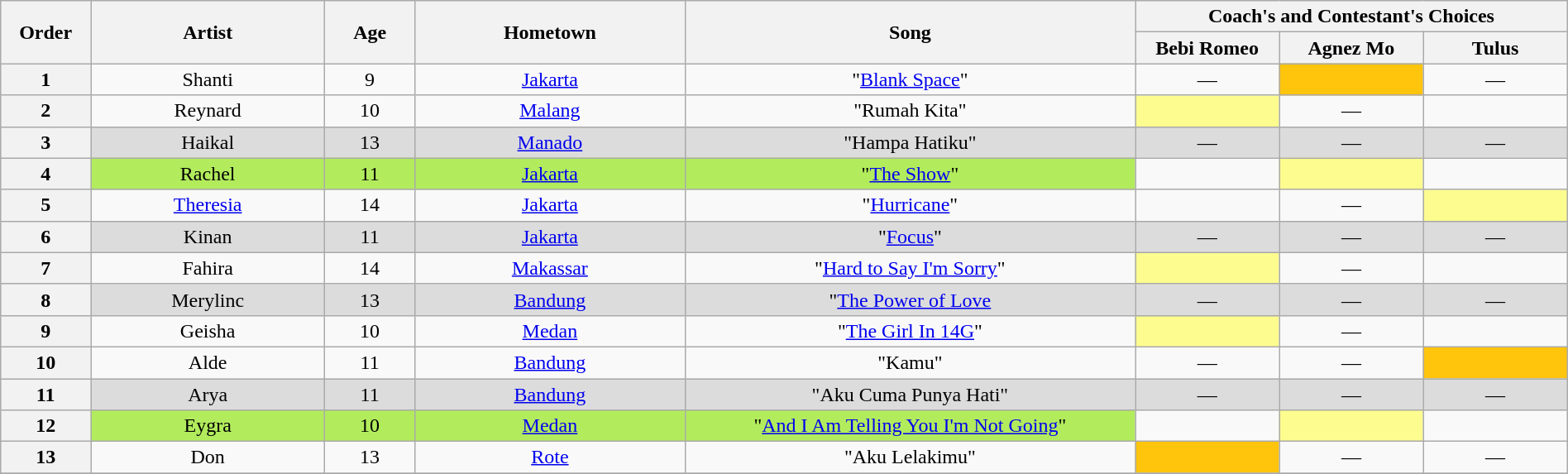<table class="wikitable" style="text-align:center; width:100%;">
<tr>
<th rowspan="2" scope="col" style="width:05%;">Order</th>
<th rowspan="2" scope="col" style="width:13%;">Artist</th>
<th rowspan="2" scope="col" style="width:05%;">Age</th>
<th rowspan="2" scope="col" style="width:15%;">Hometown</th>
<th rowspan="2" scope="col" style="width:25%;">Song</th>
<th colspan="3" scope="col" style="width:40%;">Coach's and Contestant's Choices</th>
</tr>
<tr>
<th style="width:08%;">Bebi Romeo</th>
<th style="width:08%;">Agnez Mo</th>
<th style="width:08%;">Tulus</th>
</tr>
<tr>
<th>1</th>
<td>Shanti</td>
<td>9</td>
<td><a href='#'>Jakarta</a></td>
<td>"<a href='#'>Blank Space</a>"</td>
<td>—</td>
<td style="background:#ffc40c;"><strong></strong></td>
<td>—</td>
</tr>
<tr>
<th>2</th>
<td>Reynard</td>
<td>10</td>
<td><a href='#'>Malang</a></td>
<td>"Rumah Kita"</td>
<td style="background:#fdfc8f;"><strong></strong></td>
<td>—</td>
<td><strong></strong></td>
</tr>
<tr bgcolor=#DCDCDC>
<th>3</th>
<td>Haikal</td>
<td>13</td>
<td><a href='#'>Manado</a></td>
<td>"Hampa Hatiku"</td>
<td>—</td>
<td>—</td>
<td>—</td>
</tr>
<tr>
<th>4</th>
<td style="background:#B2EC5D;">Rachel</td>
<td style="background:#B2EC5D;">11</td>
<td style="background:#B2EC5D;"><a href='#'>Jakarta</a></td>
<td style="background:#B2EC5D;">"<a href='#'>The Show</a>"</td>
<td><strong></strong></td>
<td style="background:#fdfc8f;"><strong></strong></td>
<td><strong></strong></td>
</tr>
<tr>
<th>5</th>
<td><a href='#'>Theresia</a></td>
<td>14</td>
<td><a href='#'>Jakarta</a></td>
<td>"<a href='#'>Hurricane</a>"</td>
<td><strong></strong></td>
<td>—</td>
<td style="background:#fdfc8f;"><strong></strong></td>
</tr>
<tr bgcolor=#DCDCDC>
<th>6</th>
<td>Kinan</td>
<td>11</td>
<td><a href='#'>Jakarta</a></td>
<td>"<a href='#'>Focus</a>"</td>
<td>—</td>
<td>—</td>
<td>—</td>
</tr>
<tr>
<th>7</th>
<td>Fahira</td>
<td>14</td>
<td><a href='#'>Makassar</a></td>
<td>"<a href='#'>Hard to Say I'm Sorry</a>"</td>
<td style="background:#fdfc8f;"><strong></strong></td>
<td>—</td>
<td><strong></strong></td>
</tr>
<tr bgcolor=#DCDCDC>
<th>8</th>
<td>Merylinc</td>
<td>13</td>
<td><a href='#'>Bandung</a></td>
<td>"<a href='#'>The Power of Love</a></td>
<td>—</td>
<td>—</td>
<td>—</td>
</tr>
<tr>
<th>9</th>
<td>Geisha</td>
<td>10</td>
<td><a href='#'>Medan</a></td>
<td>"<a href='#'>The Girl In 14G</a>"</td>
<td style="background:#fdfc8f;"><strong></strong></td>
<td>—</td>
<td><strong></strong></td>
</tr>
<tr>
<th>10</th>
<td>Alde</td>
<td>11</td>
<td><a href='#'>Bandung</a></td>
<td>"Kamu"</td>
<td>—</td>
<td>—</td>
<td style="background:#ffc40c;"><strong></strong></td>
</tr>
<tr bgcolor=#DCDCDC>
<th>11</th>
<td>Arya</td>
<td>11</td>
<td><a href='#'>Bandung</a></td>
<td>"Aku Cuma Punya Hati"</td>
<td>—</td>
<td>—</td>
<td>—</td>
</tr>
<tr>
<th>12</th>
<td style="background:#B2EC5D;">Eygra</td>
<td style="background:#B2EC5D;">10</td>
<td style="background:#B2EC5D;"><a href='#'>Medan</a></td>
<td style="background:#B2EC5D;">"<a href='#'>And I Am Telling You I'm Not Going</a>"</td>
<td><strong></strong></td>
<td style="background:#fdfc8f;"><strong></strong></td>
<td><strong></strong></td>
</tr>
<tr>
<th>13</th>
<td>Don</td>
<td>13</td>
<td><a href='#'>Rote</a></td>
<td>"Aku Lelakimu"</td>
<td style="background:#ffc40c;"><strong></strong></td>
<td>—</td>
<td>—</td>
</tr>
<tr>
</tr>
</table>
